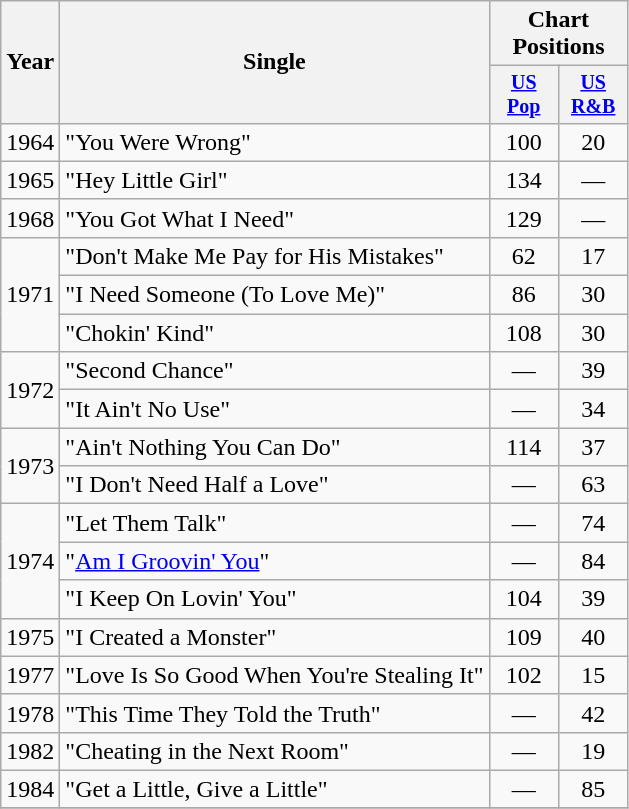<table class="wikitable" style="text-align:center;">
<tr>
<th rowspan="2">Year</th>
<th rowspan="2">Single</th>
<th colspan="2">Chart Positions</th>
</tr>
<tr style="font-size:smaller;">
<th width="40"><a href='#'>US Pop</a></th>
<th width="40"><a href='#'>US<br>R&B</a></th>
</tr>
<tr>
<td rowspan="1">1964</td>
<td align="left">"You Were Wrong"</td>
<td>100</td>
<td>20</td>
</tr>
<tr>
<td rowspan="1">1965</td>
<td align="left">"Hey Little Girl"</td>
<td>134</td>
<td>—</td>
</tr>
<tr>
<td rowspan="1">1968</td>
<td align="left">"You Got What I Need"</td>
<td>129</td>
<td>—</td>
</tr>
<tr>
<td rowspan="3">1971</td>
<td align="left">"Don't Make Me Pay for His Mistakes"</td>
<td>62</td>
<td>17</td>
</tr>
<tr>
<td align="left">"I Need Someone (To Love Me)"</td>
<td>86</td>
<td>30</td>
</tr>
<tr>
<td align="left">"Chokin' Kind"</td>
<td>108</td>
<td>30</td>
</tr>
<tr>
<td rowspan="2">1972</td>
<td align="left">"Second Chance"</td>
<td>—</td>
<td>39</td>
</tr>
<tr>
<td align="left">"It Ain't No Use"</td>
<td>—</td>
<td>34</td>
</tr>
<tr>
<td rowspan="2">1973</td>
<td align="left">"Ain't Nothing You Can Do"</td>
<td>114</td>
<td>37</td>
</tr>
<tr>
<td align="left">"I Don't Need Half a Love"</td>
<td>—</td>
<td>63</td>
</tr>
<tr>
<td rowspan="3">1974</td>
<td align="left">"Let Them Talk"</td>
<td>—</td>
<td>74</td>
</tr>
<tr>
<td align="left">"<a href='#'>Am I Groovin' You</a>"</td>
<td>—</td>
<td>84</td>
</tr>
<tr>
<td align="left">"I Keep On Lovin' You"</td>
<td>104</td>
<td>39</td>
</tr>
<tr>
<td rowspan="1">1975</td>
<td align="left">"I Created a Monster"</td>
<td>109</td>
<td>40</td>
</tr>
<tr>
<td rowspan="1">1977</td>
<td align="left">"Love Is So Good When You're Stealing It"</td>
<td>102</td>
<td>15</td>
</tr>
<tr>
<td rowspan="1">1978</td>
<td align="left">"This Time They Told the Truth"</td>
<td>—</td>
<td>42</td>
</tr>
<tr>
<td rowspan="1">1982</td>
<td align="left">"Cheating in the Next Room"</td>
<td>—</td>
<td>19</td>
</tr>
<tr>
<td rowspan="1">1984</td>
<td align="left">"Get a Little, Give a Little"</td>
<td>—</td>
<td>85</td>
</tr>
<tr>
</tr>
</table>
